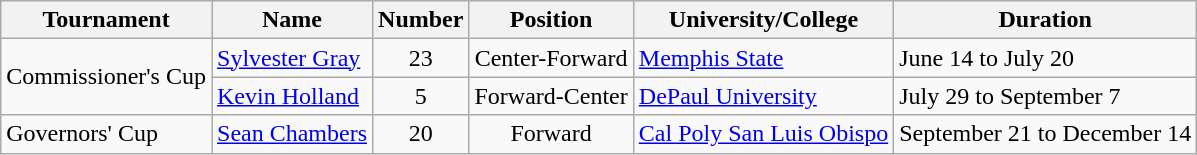<table class="wikitable">
<tr>
<th>Tournament</th>
<th>Name</th>
<th>Number</th>
<th>Position</th>
<th>University/College</th>
<th>Duration</th>
</tr>
<tr>
<td rowspan="2">Commissioner's Cup</td>
<td><a href='#'>Sylvester Gray</a></td>
<td align="center">23</td>
<td align="center">Center-Forward</td>
<td><a href='#'>Memphis State</a></td>
<td>June 14 to July 20</td>
</tr>
<tr>
<td><a href='#'>Kevin Holland</a></td>
<td align="center">5</td>
<td align="center">Forward-Center</td>
<td><a href='#'>DePaul University</a></td>
<td>July 29 to September 7</td>
</tr>
<tr>
<td>Governors' Cup</td>
<td><a href='#'>Sean Chambers</a></td>
<td align="center">20</td>
<td align="center">Forward</td>
<td><a href='#'>Cal Poly San Luis Obispo</a></td>
<td>September 21 to December 14</td>
</tr>
</table>
